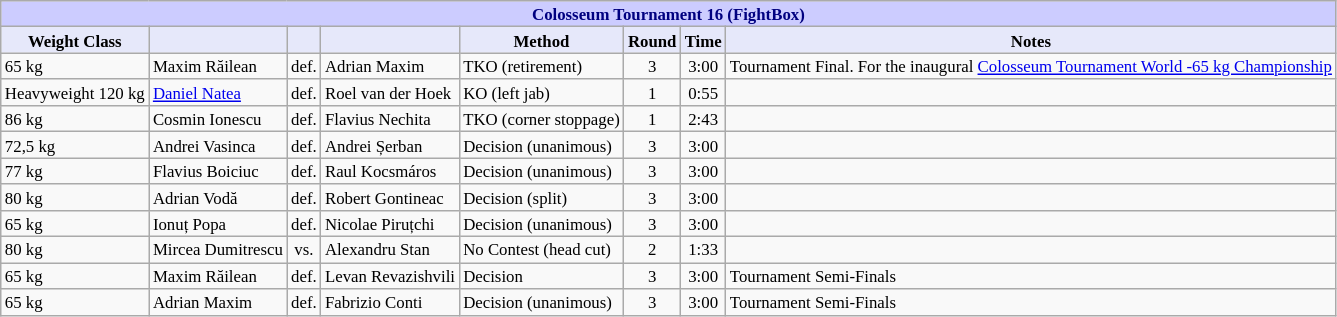<table class="wikitable" style="font-size: 70%;">
<tr>
<th colspan="8" style="background-color: #ccf; color: #000080; text-align: center;"><strong>Colosseum Tournament 16 (FightBox)</strong></th>
</tr>
<tr>
<th colspan="1" style="background-color: #E6E8FA; color: #000000; text-align: center;">Weight Class</th>
<th colspan="1" style="background-color: #E6E8FA; color: #000000; text-align: center;"></th>
<th colspan="1" style="background-color: #E6E8FA; color: #000000; text-align: center;"></th>
<th colspan="1" style="background-color: #E6E8FA; color: #000000; text-align: center;"></th>
<th colspan="1" style="background-color: #E6E8FA; color: #000000; text-align: center;">Method</th>
<th colspan="1" style="background-color: #E6E8FA; color: #000000; text-align: center;">Round</th>
<th colspan="1" style="background-color: #E6E8FA; color: #000000; text-align: center;">Time</th>
<th colspan="1" style="background-color: #E6E8FA; color: #000000; text-align: center;">Notes</th>
</tr>
<tr>
<td>65 kg</td>
<td> Maxim Răilean</td>
<td align=center>def.</td>
<td> Adrian Maxim</td>
<td>TKO (retirement)</td>
<td align=center>3</td>
<td align=center>3:00</td>
<td>Tournament Final. For the inaugural <a href='#'>Colosseum Tournament World -65 kg Championship</a></td>
</tr>
<tr>
<td>Heavyweight 120 kg</td>
<td> <a href='#'>Daniel Natea</a></td>
<td align=center>def.</td>
<td> Roel van der Hoek</td>
<td>KO (left jab)</td>
<td align=center>1</td>
<td align=center>0:55</td>
<td></td>
</tr>
<tr>
<td>86 kg</td>
<td> Cosmin Ionescu</td>
<td align=center>def.</td>
<td> Flavius Nechita</td>
<td>TKO (corner stoppage)</td>
<td align=center>1</td>
<td align=center>2:43</td>
<td></td>
</tr>
<tr>
<td>72,5 kg</td>
<td> Andrei Vasinca</td>
<td align=center>def.</td>
<td> Andrei Șerban</td>
<td>Decision (unanimous)</td>
<td align=center>3</td>
<td align=center>3:00</td>
<td></td>
</tr>
<tr>
<td>77 kg</td>
<td> Flavius Boiciuc</td>
<td align=center>def.</td>
<td> Raul Kocsmáros</td>
<td>Decision (unanimous)</td>
<td align=center>3</td>
<td align=center>3:00</td>
</tr>
<tr>
<td>80 kg</td>
<td> Adrian Vodă</td>
<td align=center>def.</td>
<td> Robert Gontineac</td>
<td>Decision (split)</td>
<td align=center>3</td>
<td align=center>3:00</td>
<td></td>
</tr>
<tr>
<td>65 kg</td>
<td> Ionuț Popa</td>
<td align=center>def.</td>
<td> Nicolae Piruțchi</td>
<td>Decision (unanimous)</td>
<td align=center>3</td>
<td align=center>3:00</td>
<td></td>
</tr>
<tr>
<td>80 kg</td>
<td> Mircea Dumitrescu</td>
<td align=center>vs.</td>
<td> Alexandru Stan</td>
<td>No Contest (head cut)</td>
<td align=center>2</td>
<td align=center>1:33</td>
<td></td>
</tr>
<tr>
<td>65 kg</td>
<td> Maxim Răilean</td>
<td align=center>def.</td>
<td> Levan Revazishvili</td>
<td>Decision</td>
<td align=center>3</td>
<td align=center>3:00</td>
<td>Tournament Semi-Finals</td>
</tr>
<tr>
<td>65 kg</td>
<td> Adrian Maxim</td>
<td align=center>def.</td>
<td> Fabrizio Conti</td>
<td>Decision (unanimous)</td>
<td align=center>3</td>
<td align=center>3:00</td>
<td>Tournament Semi-Finals</td>
</tr>
</table>
